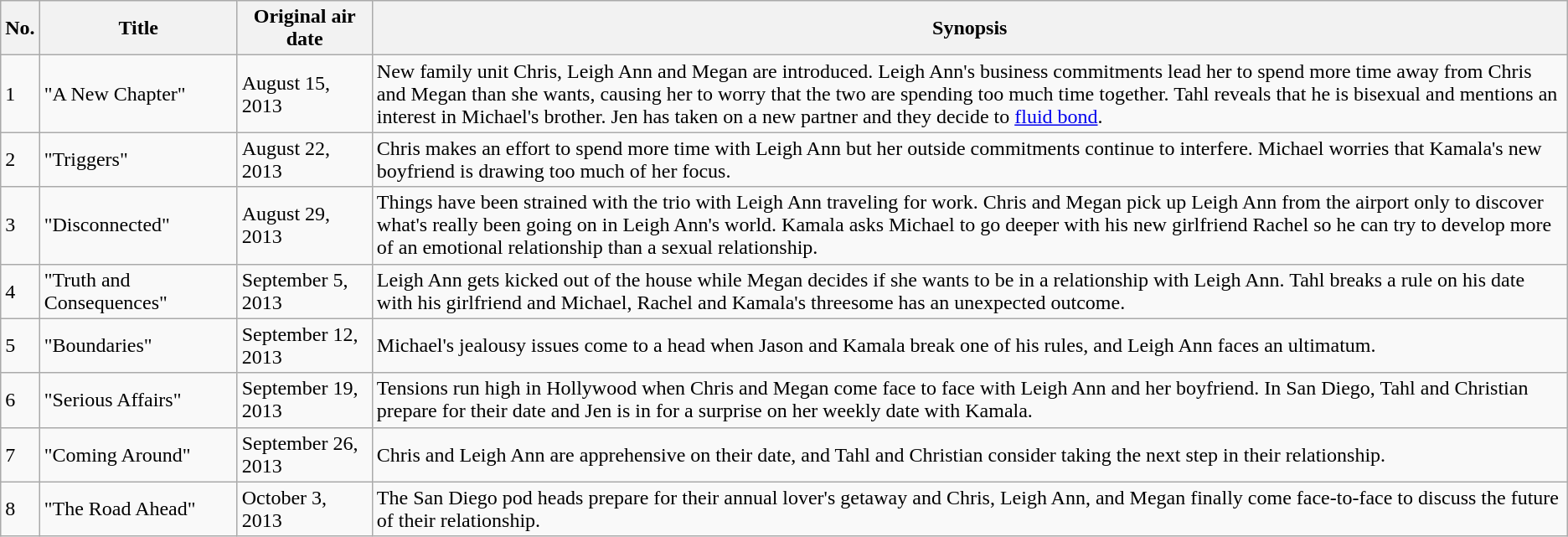<table class="wikitable">
<tr>
<th>No.</th>
<th width=150>Title</th>
<th width=100>Original air date</th>
<th>Synopsis</th>
</tr>
<tr>
<td>1</td>
<td>"A New Chapter"</td>
<td>August 15, 2013</td>
<td>New family unit Chris, Leigh Ann and Megan are introduced. Leigh Ann's business commitments lead her to spend more time away from Chris and Megan than she wants, causing her to worry that the two are spending too much time together. Tahl reveals that he is bisexual and mentions an interest in Michael's brother. Jen has taken on a new partner and they decide to <a href='#'>fluid bond</a>.</td>
</tr>
<tr>
<td>2</td>
<td>"Triggers"</td>
<td>August 22, 2013</td>
<td>Chris makes an effort to spend more time with Leigh Ann but her outside commitments continue to interfere. Michael worries that Kamala's new boyfriend is drawing too much of her focus.</td>
</tr>
<tr>
<td>3</td>
<td>"Disconnected"</td>
<td>August 29, 2013</td>
<td>Things have been strained with the trio with Leigh Ann traveling for work. Chris and Megan pick up Leigh Ann from the airport only to discover what's really been going on in Leigh Ann's world. Kamala asks Michael to go deeper with his new girlfriend Rachel so he can try to develop more of an emotional relationship than a sexual relationship.</td>
</tr>
<tr>
<td>4</td>
<td>"Truth and Consequences"</td>
<td>September 5, 2013</td>
<td>Leigh Ann gets kicked out of the house while Megan decides if she wants to be in a relationship with Leigh Ann. Tahl breaks a rule on his date with his girlfriend and Michael, Rachel and Kamala's threesome has an unexpected outcome.</td>
</tr>
<tr>
<td>5</td>
<td>"Boundaries"</td>
<td>September 12, 2013</td>
<td>Michael's jealousy issues come to a head when Jason and Kamala break one of his rules, and Leigh Ann faces an ultimatum.</td>
</tr>
<tr>
<td>6</td>
<td>"Serious Affairs"</td>
<td>September 19, 2013</td>
<td>Tensions run high in Hollywood when Chris and Megan come face to face with Leigh Ann and her boyfriend. In San Diego, Tahl and Christian prepare for their date  and Jen is in for a surprise on her weekly date with Kamala.</td>
</tr>
<tr>
<td>7</td>
<td>"Coming Around"</td>
<td>September 26, 2013</td>
<td>Chris and Leigh Ann are apprehensive on their date, and Tahl and Christian consider taking the next step in their relationship.</td>
</tr>
<tr>
<td>8</td>
<td>"The Road Ahead"</td>
<td>October 3, 2013</td>
<td>The San Diego pod heads prepare for their annual lover's getaway and Chris, Leigh Ann, and Megan finally come face-to-face to discuss the future of their relationship.</td>
</tr>
</table>
